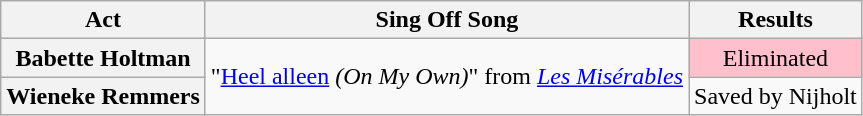<table class="wikitable plainrowheaders" style="text-align:center;">
<tr>
<th scope="col">Act</th>
<th scope="col">Sing Off Song</th>
<th scope="col">Results</th>
</tr>
<tr>
<th scope="row">Babette Holtman</th>
<td rowspan="2">"<a href='#'>Heel alleen</a>  <em>(On My Own)</em>" from <em><a href='#'>Les Misérables</a></em></td>
<td style="background:pink;">Eliminated</td>
</tr>
<tr>
<th scope="row">Wieneke Remmers</th>
<td>Saved by Nijholt</td>
</tr>
</table>
